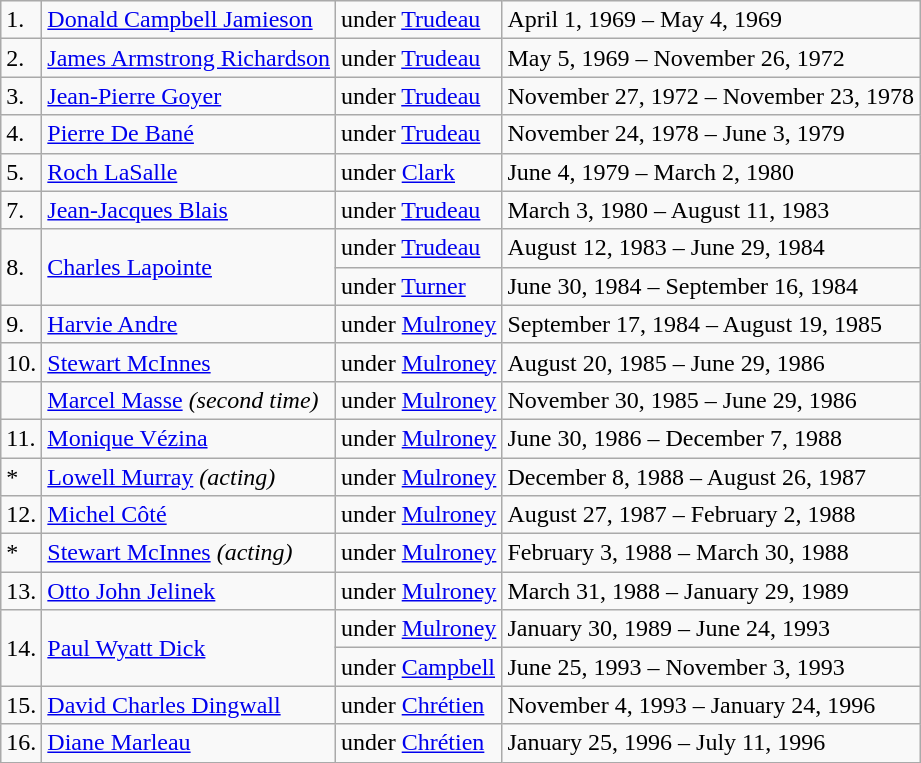<table class="wikitable">
<tr>
<td>1.</td>
<td><a href='#'>Donald Campbell Jamieson</a></td>
<td>under <a href='#'>Trudeau</a></td>
<td>April 1, 1969 – May 4, 1969</td>
</tr>
<tr>
<td>2.</td>
<td><a href='#'>James Armstrong Richardson</a></td>
<td>under <a href='#'>Trudeau</a></td>
<td>May 5, 1969 – November 26, 1972</td>
</tr>
<tr>
<td>3.</td>
<td><a href='#'>Jean-Pierre Goyer</a></td>
<td>under <a href='#'>Trudeau</a></td>
<td>November 27, 1972 – November 23, 1978</td>
</tr>
<tr>
<td>4.</td>
<td><a href='#'>Pierre De Bané</a></td>
<td>under <a href='#'>Trudeau</a></td>
<td>November 24, 1978 – June 3, 1979</td>
</tr>
<tr>
<td>5.</td>
<td><a href='#'>Roch LaSalle</a></td>
<td>under <a href='#'>Clark</a></td>
<td>June 4, 1979 – March 2, 1980</td>
</tr>
<tr>
<td>7.</td>
<td><a href='#'>Jean-Jacques Blais</a></td>
<td>under <a href='#'>Trudeau</a></td>
<td>March 3, 1980 – August 11, 1983</td>
</tr>
<tr>
<td rowspan="2">8.</td>
<td rowspan="2"><a href='#'>Charles Lapointe</a></td>
<td>under <a href='#'>Trudeau</a></td>
<td>August 12, 1983 – June 29, 1984</td>
</tr>
<tr>
<td>under <a href='#'>Turner</a></td>
<td>June 30, 1984 – September 16, 1984</td>
</tr>
<tr>
<td>9.</td>
<td><a href='#'>Harvie Andre</a></td>
<td>under <a href='#'>Mulroney</a></td>
<td>September 17, 1984 – August 19, 1985</td>
</tr>
<tr>
<td>10.</td>
<td><a href='#'>Stewart McInnes</a></td>
<td>under <a href='#'>Mulroney</a></td>
<td>August 20, 1985 – June 29, 1986</td>
</tr>
<tr>
<td></td>
<td><a href='#'>Marcel Masse</a> <em>(second time)</em></td>
<td>under <a href='#'>Mulroney</a></td>
<td>November 30, 1985 – June 29, 1986</td>
</tr>
<tr>
<td>11.</td>
<td><a href='#'>Monique Vézina</a></td>
<td>under <a href='#'>Mulroney</a></td>
<td>June 30, 1986 – December 7, 1988</td>
</tr>
<tr>
<td>*</td>
<td><a href='#'>Lowell Murray</a> <em>(acting)</em></td>
<td>under <a href='#'>Mulroney</a></td>
<td>December 8, 1988 – August 26, 1987</td>
</tr>
<tr>
<td>12.</td>
<td><a href='#'>Michel Côté</a></td>
<td>under <a href='#'>Mulroney</a></td>
<td>August 27, 1987 – February 2, 1988</td>
</tr>
<tr>
<td>*</td>
<td><a href='#'>Stewart McInnes</a> <em>(acting)</em></td>
<td>under <a href='#'>Mulroney</a></td>
<td>February 3, 1988 – March 30, 1988</td>
</tr>
<tr>
<td>13.</td>
<td><a href='#'>Otto John Jelinek</a></td>
<td>under <a href='#'>Mulroney</a></td>
<td>March 31, 1988 – January 29, 1989</td>
</tr>
<tr>
<td rowspan="2">14.</td>
<td rowspan="2"><a href='#'>Paul Wyatt Dick</a></td>
<td>under <a href='#'>Mulroney</a></td>
<td>January 30, 1989 – June 24, 1993</td>
</tr>
<tr>
<td>under <a href='#'>Campbell</a></td>
<td>June 25, 1993 – November 3, 1993</td>
</tr>
<tr>
<td>15.</td>
<td><a href='#'>David Charles Dingwall</a></td>
<td>under <a href='#'>Chrétien</a></td>
<td>November 4, 1993 – January 24, 1996</td>
</tr>
<tr>
<td>16.</td>
<td><a href='#'>Diane Marleau</a></td>
<td>under <a href='#'>Chrétien</a></td>
<td>January 25, 1996 – July 11, 1996</td>
</tr>
</table>
